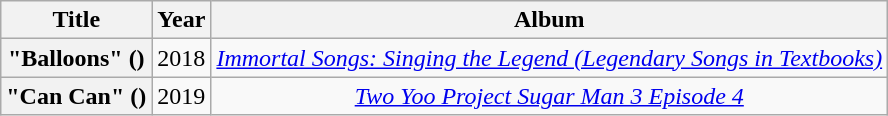<table class="wikitable plainrowheaders" style="text-align:center">
<tr>
<th scope="col">Title</th>
<th scope="col">Year</th>
<th scope="col">Album</th>
</tr>
<tr>
<th scope="row">"Balloons" ()</th>
<td>2018</td>
<td><em><a href='#'> Immortal Songs: Singing the Legend (Legendary Songs in Textbooks)</a></em></td>
</tr>
<tr>
<th scope="row">"Can Can" ()</th>
<td>2019</td>
<td><em><a href='#'>Two Yoo Project Sugar Man 3 Episode 4</a></em></td>
</tr>
</table>
